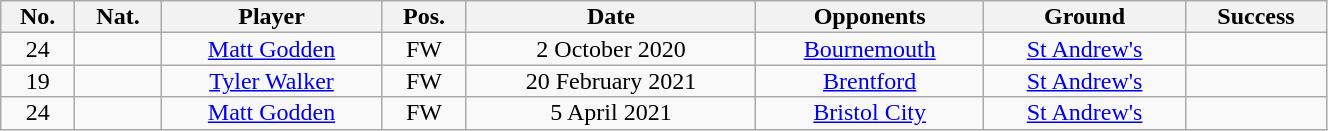<table class="wikitable sortable alternance" style="font-size:100%; text-align:center; line-height:14px; width:70%;">
<tr>
<th>No.</th>
<th>Nat.</th>
<th>Player</th>
<th>Pos.</th>
<th>Date</th>
<th>Opponents</th>
<th>Ground</th>
<th>Success</th>
</tr>
<tr>
<td>24</td>
<td></td>
<td><a href='#'>Matt Godden</a></td>
<td>FW</td>
<td>2 October 2020</td>
<td><a href='#'>Bournemouth</a></td>
<td><a href='#'>St Andrew's</a></td>
<td></td>
</tr>
<tr>
<td>19</td>
<td></td>
<td><a href='#'>Tyler Walker</a></td>
<td>FW</td>
<td>20 February 2021</td>
<td><a href='#'>Brentford</a></td>
<td><a href='#'>St Andrew's</a></td>
<td></td>
</tr>
<tr>
<td>24</td>
<td></td>
<td><a href='#'>Matt Godden</a></td>
<td>FW</td>
<td>5 April 2021</td>
<td><a href='#'>Bristol City</a></td>
<td><a href='#'>St Andrew's</a></td>
<td></td>
</tr>
</table>
